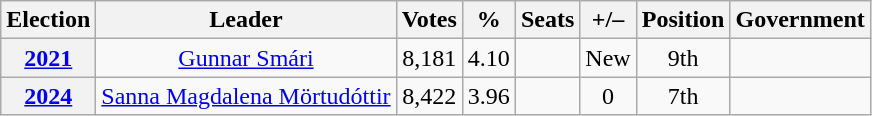<table class="wikitable" style="text-align: center;">
<tr>
<th>Election</th>
<th>Leader</th>
<th>Votes</th>
<th>%</th>
<th>Seats</th>
<th>+/–</th>
<th>Position</th>
<th>Government</th>
</tr>
<tr>
<th><a href='#'>2021</a></th>
<td><a href='#'>Gunnar Smári</a></td>
<td>8,181</td>
<td>4.10</td>
<td></td>
<td>New</td>
<td> 9th</td>
<td></td>
</tr>
<tr>
<th><a href='#'>2024</a></th>
<td><a href='#'>Sanna Magdalena Mörtudóttir</a></td>
<td>8,422</td>
<td>3.96</td>
<td></td>
<td> 0</td>
<td> 7th</td>
<td></td>
</tr>
</table>
